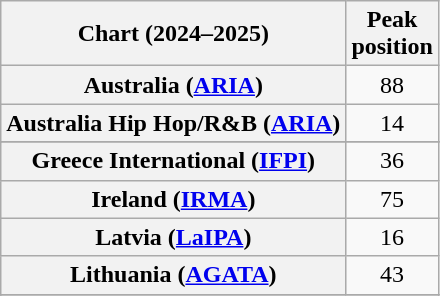<table class="wikitable sortable plainrowheaders" style="text-align:center">
<tr>
<th scope="col">Chart (2024–2025)</th>
<th scope="col">Peak<br>position</th>
</tr>
<tr>
<th scope="row">Australia (<a href='#'>ARIA</a>)</th>
<td>88</td>
</tr>
<tr>
<th scope="row">Australia Hip Hop/R&B (<a href='#'>ARIA</a>)</th>
<td>14</td>
</tr>
<tr>
</tr>
<tr>
</tr>
<tr>
<th scope="row">Greece International (<a href='#'>IFPI</a>)</th>
<td>36</td>
</tr>
<tr>
<th scope="row">Ireland (<a href='#'>IRMA</a>)</th>
<td>75</td>
</tr>
<tr>
<th scope="row">Latvia (<a href='#'>LaIPA</a>)</th>
<td>16</td>
</tr>
<tr>
<th scope="row">Lithuania (<a href='#'>AGATA</a>)</th>
<td>43</td>
</tr>
<tr>
</tr>
<tr>
</tr>
<tr>
</tr>
<tr>
</tr>
<tr>
</tr>
</table>
